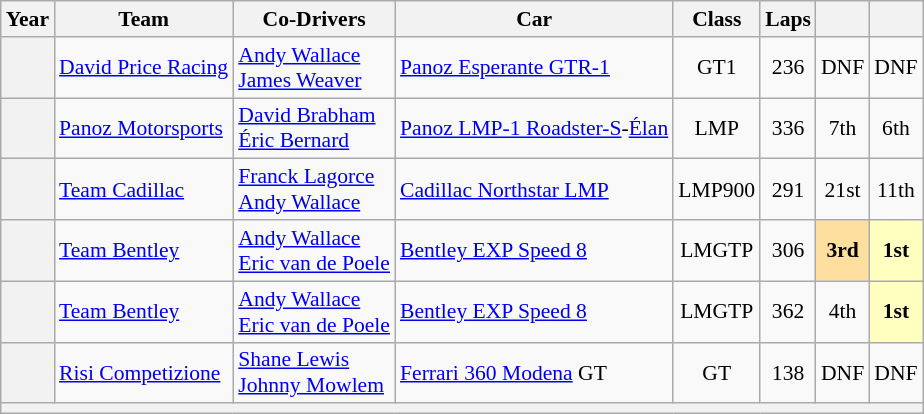<table class="wikitable" style="text-align:center; font-size:90%">
<tr>
<th>Year</th>
<th>Team</th>
<th>Co-Drivers</th>
<th>Car</th>
<th>Class</th>
<th>Laps</th>
<th></th>
<th></th>
</tr>
<tr>
<th></th>
<td align="left"> <a href='#'>David Price Racing</a></td>
<td align="left"> <a href='#'>Andy Wallace</a><br> <a href='#'>James Weaver</a></td>
<td align="left"><a href='#'>Panoz Esperante GTR-1</a></td>
<td>GT1</td>
<td>236</td>
<td>DNF</td>
<td>DNF</td>
</tr>
<tr>
<th></th>
<td align="left"> <a href='#'>Panoz Motorsports</a></td>
<td align="left"> <a href='#'>David Brabham</a><br> <a href='#'>Éric Bernard</a></td>
<td align="left"><a href='#'>Panoz LMP-1 Roadster-S</a>-<a href='#'>Élan</a></td>
<td>LMP</td>
<td>336</td>
<td>7th</td>
<td>6th</td>
</tr>
<tr>
<th></th>
<td align="left"> <a href='#'>Team Cadillac</a></td>
<td align="left"> <a href='#'>Franck Lagorce</a><br> <a href='#'>Andy Wallace</a></td>
<td align="left"><a href='#'>Cadillac Northstar LMP</a></td>
<td>LMP900</td>
<td>291</td>
<td>21st</td>
<td>11th</td>
</tr>
<tr>
<th></th>
<td align="left"> <a href='#'>Team Bentley</a></td>
<td align="left"> <a href='#'>Andy Wallace</a><br> <a href='#'>Eric van de Poele</a></td>
<td align="left"><a href='#'>Bentley EXP Speed 8</a></td>
<td>LMGTP</td>
<td>306</td>
<td style="background:#FFDF9F;"><strong>3rd</strong></td>
<td style="background:#FFFFBF;"><strong>1st</strong></td>
</tr>
<tr>
<th></th>
<td align="left"> <a href='#'>Team Bentley</a></td>
<td align="left"> <a href='#'>Andy Wallace</a><br> <a href='#'>Eric van de Poele</a></td>
<td align="left"><a href='#'>Bentley EXP Speed 8</a></td>
<td>LMGTP</td>
<td>362</td>
<td>4th</td>
<td style="background:#FFFFBF;"><strong>1st</strong></td>
</tr>
<tr>
<th></th>
<td align="left"> <a href='#'>Risi Competizione</a></td>
<td align="left"> <a href='#'>Shane Lewis</a><br> <a href='#'>Johnny Mowlem</a></td>
<td align="left"><a href='#'>Ferrari 360 Modena</a> GT</td>
<td>GT</td>
<td>138</td>
<td>DNF</td>
<td>DNF</td>
</tr>
<tr>
<th colspan="8"></th>
</tr>
</table>
